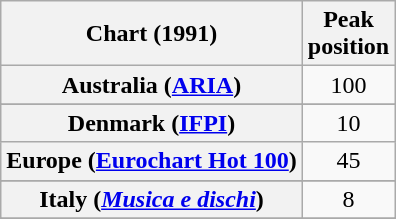<table class="wikitable sortable plainrowheaders" style="text-align:center">
<tr>
<th scope="col">Chart (1991)</th>
<th scope="col">Peak<br>position</th>
</tr>
<tr>
<th scope="row">Australia (<a href='#'>ARIA</a>)</th>
<td>100</td>
</tr>
<tr>
</tr>
<tr>
<th scope="row">Denmark (<a href='#'>IFPI</a>)</th>
<td>10</td>
</tr>
<tr>
<th scope="row">Europe (<a href='#'>Eurochart Hot 100</a>)</th>
<td>45</td>
</tr>
<tr>
</tr>
<tr>
<th scope="row">Italy (<em><a href='#'>Musica e dischi</a></em>)</th>
<td>8</td>
</tr>
<tr>
</tr>
<tr>
</tr>
<tr>
</tr>
<tr>
</tr>
<tr>
</tr>
<tr>
</tr>
</table>
